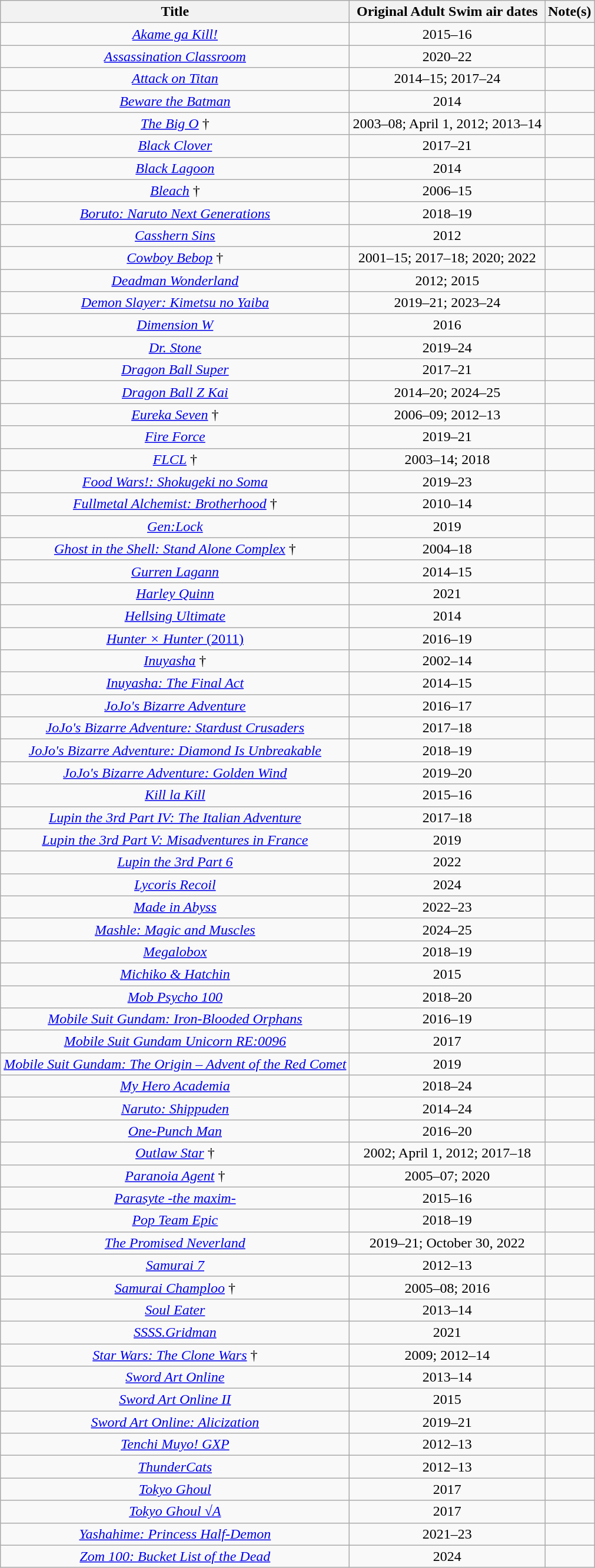<table class="wikitable sortable plainrowheaders table" style="text-align:center;">
<tr>
<th scope="col">Title</th>
<th scope="col">Original Adult Swim air dates</th>
<th scope="col">Note(s)</th>
</tr>
<tr>
<td><em><a href='#'>Akame ga Kill!</a></em></td>
<td>2015–16</td>
<td></td>
</tr>
<tr>
<td><em><a href='#'>Assassination Classroom</a></em></td>
<td>2020–22</td>
<td></td>
</tr>
<tr>
<td><em><a href='#'>Attack on Titan</a></em></td>
<td>2014–15; 2017–24</td>
<td></td>
</tr>
<tr>
<td><em><a href='#'>Beware the Batman</a></em></td>
<td>2014</td>
<td> </td>
</tr>
<tr>
<td><em><a href='#'>The Big O</a></em> †</td>
<td>2003–08; April 1, 2012; 2013–14</td>
<td></td>
</tr>
<tr>
<td><em><a href='#'>Black Clover</a></em></td>
<td>2017–21</td>
<td></td>
</tr>
<tr>
<td><em><a href='#'>Black Lagoon</a></em></td>
<td>2014</td>
<td></td>
</tr>
<tr>
<td><em><a href='#'>Bleach</a></em> †</td>
<td>2006–15</td>
<td></td>
</tr>
<tr>
<td><em><a href='#'>Boruto: Naruto Next Generations</a></em></td>
<td>2018–19</td>
<td></td>
</tr>
<tr>
<td><em><a href='#'>Casshern Sins</a></em></td>
<td>2012</td>
<td></td>
</tr>
<tr>
<td><em><a href='#'>Cowboy Bebop</a></em> †</td>
<td>2001–15; 2017–18; 2020; 2022</td>
<td></td>
</tr>
<tr>
<td><em><a href='#'>Deadman Wonderland</a></em></td>
<td>2012; 2015</td>
<td></td>
</tr>
<tr>
<td><em><a href='#'>Demon Slayer: Kimetsu no Yaiba</a></em></td>
<td>2019–21; 2023–24</td>
<td></td>
</tr>
<tr>
<td><em><a href='#'>Dimension W</a></em></td>
<td>2016</td>
<td></td>
</tr>
<tr>
<td><em><a href='#'>Dr. Stone</a></em></td>
<td>2019–24</td>
<td></td>
</tr>
<tr>
<td><em><a href='#'>Dragon Ball Super</a></em></td>
<td>2017–21</td>
<td></td>
</tr>
<tr>
<td><em><a href='#'>Dragon Ball Z Kai</a></em></td>
<td>2014–20; 2024–25</td>
<td></td>
</tr>
<tr>
<td><em><a href='#'>Eureka Seven</a></em> †</td>
<td>2006–09; 2012–13</td>
<td></td>
</tr>
<tr>
<td><em><a href='#'>Fire Force</a></em></td>
<td>2019–21</td>
<td></td>
</tr>
<tr>
<td><em><a href='#'>FLCL</a></em> †</td>
<td>2003–14; 2018</td>
<td></td>
</tr>
<tr>
<td><em><a href='#'>Food Wars!: Shokugeki no Soma</a></em></td>
<td>2019–23</td>
<td></td>
</tr>
<tr>
<td><em><a href='#'>Fullmetal Alchemist: Brotherhood</a></em> †</td>
<td>2010–14</td>
<td></td>
</tr>
<tr>
<td><em><a href='#'>Gen:Lock</a></em></td>
<td>2019</td>
<td></td>
</tr>
<tr>
<td><em><a href='#'>Ghost in the Shell: Stand Alone Complex</a></em> †</td>
<td>2004–18</td>
<td></td>
</tr>
<tr>
<td><em><a href='#'>Gurren Lagann</a></em></td>
<td>2014–15</td>
<td></td>
</tr>
<tr>
<td><em><a href='#'>Harley Quinn</a></em></td>
<td>2021</td>
<td></td>
</tr>
<tr>
<td><em><a href='#'>Hellsing Ultimate</a></em></td>
<td>2014</td>
<td></td>
</tr>
<tr>
<td><a href='#'><em>Hunter × Hunter</em> (2011)</a></td>
<td>2016–19</td>
<td></td>
</tr>
<tr>
<td><em><a href='#'>Inuyasha</a></em> †</td>
<td>2002–14</td>
<td></td>
</tr>
<tr>
<td><em><a href='#'>Inuyasha: The Final Act</a></em></td>
<td>2014–15</td>
<td></td>
</tr>
<tr>
<td><em><a href='#'>JoJo's Bizarre Adventure</a></em></td>
<td>2016–17</td>
<td></td>
</tr>
<tr>
<td><em><a href='#'>JoJo's Bizarre Adventure: Stardust Crusaders</a></em></td>
<td>2017–18</td>
<td></td>
</tr>
<tr>
<td><em><a href='#'>JoJo's Bizarre Adventure: Diamond Is Unbreakable</a></em></td>
<td>2018–19</td>
<td></td>
</tr>
<tr>
<td><em><a href='#'>JoJo's Bizarre Adventure: Golden Wind</a></em></td>
<td>2019–20</td>
<td></td>
</tr>
<tr>
<td><em><a href='#'>Kill la Kill</a></em></td>
<td>2015–16</td>
<td></td>
</tr>
<tr>
<td><em><a href='#'>Lupin the 3rd Part IV: The Italian Adventure</a></em></td>
<td>2017–18</td>
<td></td>
</tr>
<tr>
<td><em><a href='#'>Lupin the 3rd Part V: Misadventures in France</a></em></td>
<td>2019</td>
<td></td>
</tr>
<tr>
<td><em><a href='#'>Lupin the 3rd Part 6</a></em></td>
<td>2022</td>
<td></td>
</tr>
<tr>
<td><em><a href='#'>Lycoris Recoil</a></em></td>
<td>2024</td>
<td></td>
</tr>
<tr>
<td><em><a href='#'>Made in Abyss</a></em></td>
<td>2022–23</td>
<td></td>
</tr>
<tr>
<td><em><a href='#'>Mashle: Magic and Muscles</a></em></td>
<td>2024–25</td>
<td></td>
</tr>
<tr>
<td><em><a href='#'>Megalobox</a></em></td>
<td>2018–19</td>
<td></td>
</tr>
<tr>
<td><em><a href='#'>Michiko & Hatchin</a></em></td>
<td>2015</td>
<td></td>
</tr>
<tr>
<td><em><a href='#'>Mob Psycho 100</a></em></td>
<td>2018–20</td>
<td></td>
</tr>
<tr>
<td><em><a href='#'>Mobile Suit Gundam: Iron-Blooded Orphans</a></em></td>
<td>2016–19</td>
<td></td>
</tr>
<tr>
<td><em><a href='#'>Mobile Suit Gundam Unicorn RE:0096</a></em></td>
<td>2017</td>
<td></td>
</tr>
<tr>
<td><em><a href='#'>Mobile Suit Gundam: The Origin – Advent of the Red Comet</a></em></td>
<td>2019</td>
<td></td>
</tr>
<tr>
<td><em><a href='#'>My Hero Academia</a></em></td>
<td>2018–24</td>
<td></td>
</tr>
<tr>
<td><em><a href='#'>Naruto: Shippuden</a></em></td>
<td>2014–24</td>
<td></td>
</tr>
<tr>
<td><em><a href='#'>One-Punch Man</a></em></td>
<td>2016–20</td>
<td></td>
</tr>
<tr>
<td><em><a href='#'>Outlaw Star</a></em> †</td>
<td>2002; April 1, 2012; 2017–18</td>
<td></td>
</tr>
<tr>
<td><em><a href='#'>Paranoia Agent</a></em> †</td>
<td>2005–07; 2020</td>
<td></td>
</tr>
<tr>
<td><em><a href='#'>Parasyte -the maxim-</a></em></td>
<td>2015–16</td>
<td></td>
</tr>
<tr>
<td><em><a href='#'>Pop Team Epic</a></em></td>
<td>2018–19</td>
<td></td>
</tr>
<tr>
<td><em><a href='#'>The Promised Neverland</a></em></td>
<td>2019–21; October 30, 2022</td>
<td></td>
</tr>
<tr>
<td><em><a href='#'>Samurai 7</a></em></td>
<td>2012–13</td>
<td></td>
</tr>
<tr>
<td><em><a href='#'>Samurai Champloo</a></em> †</td>
<td>2005–08; 2016</td>
<td></td>
</tr>
<tr>
<td><em><a href='#'>Soul Eater</a></em></td>
<td>2013–14</td>
<td></td>
</tr>
<tr>
<td><em><a href='#'>SSSS.Gridman</a></em></td>
<td>2021</td>
<td></td>
</tr>
<tr>
<td><em><a href='#'>Star Wars: The Clone Wars</a></em> †</td>
<td>2009; 2012–14</td>
<td></td>
</tr>
<tr>
<td><em><a href='#'>Sword Art Online</a></em></td>
<td>2013–14</td>
<td></td>
</tr>
<tr>
<td><em><a href='#'>Sword Art Online II</a></em></td>
<td>2015</td>
<td></td>
</tr>
<tr>
<td><em><a href='#'>Sword Art Online: Alicization</a></em></td>
<td>2019–21</td>
<td></td>
</tr>
<tr>
<td><em><a href='#'>Tenchi Muyo! GXP</a></em></td>
<td>2012–13</td>
<td></td>
</tr>
<tr>
<td><em><a href='#'>ThunderCats</a></em></td>
<td>2012–13</td>
<td></td>
</tr>
<tr>
<td><em><a href='#'>Tokyo Ghoul</a></em></td>
<td>2017</td>
<td></td>
</tr>
<tr>
<td><em><a href='#'>Tokyo Ghoul √A</a></em></td>
<td>2017</td>
<td></td>
</tr>
<tr>
<td><em><a href='#'>Yashahime: Princess Half-Demon</a></em></td>
<td>2021–23</td>
<td></td>
</tr>
<tr>
<td><em><a href='#'>Zom 100: Bucket List of the Dead</a></em></td>
<td>2024</td>
<td></td>
</tr>
</table>
